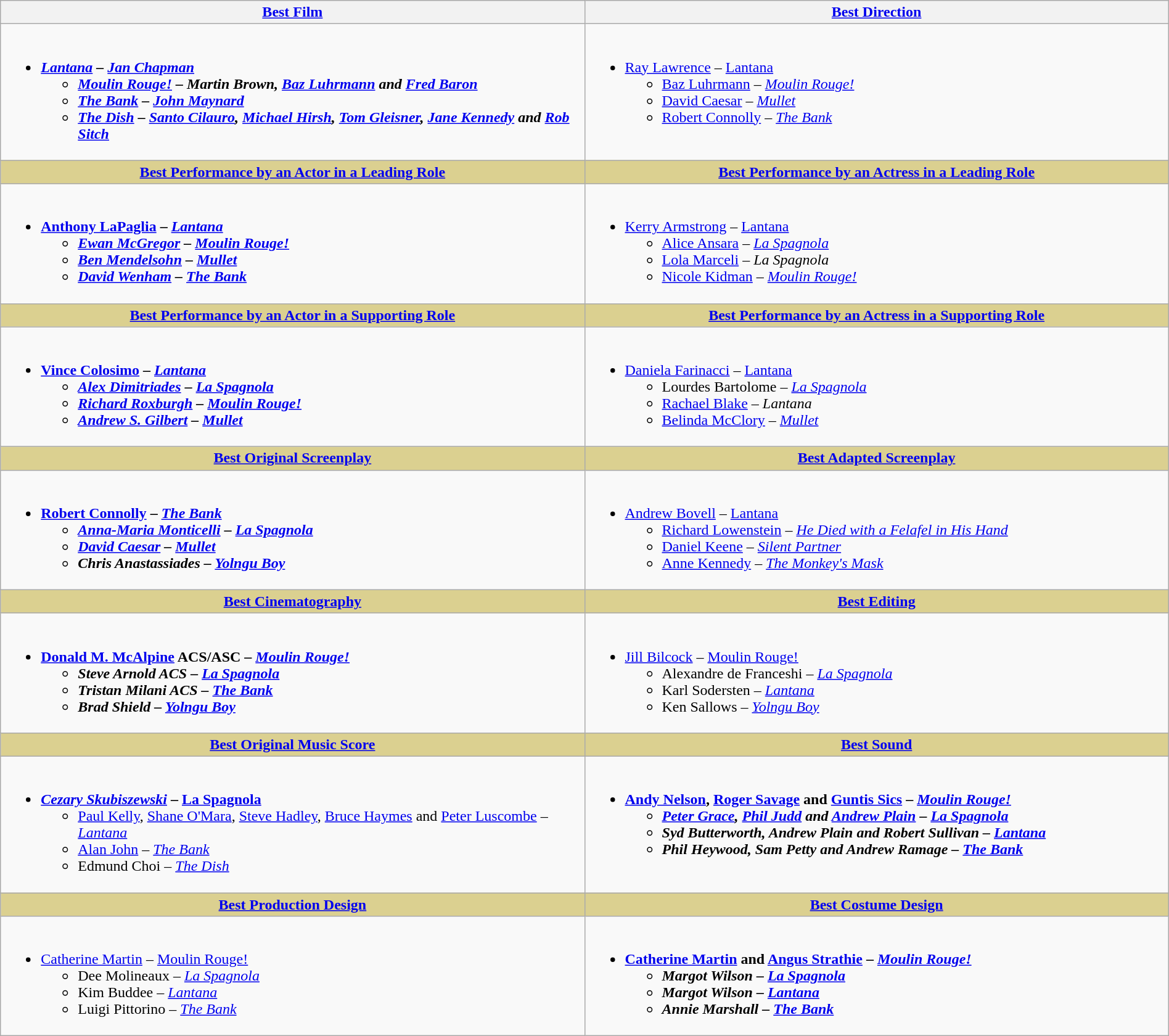<table class=wikitable style="width:100%">
<tr>
<th style="width:50%"><a href='#'>Best Film</a></th>
<th style="width:50%"><a href='#'>Best Direction</a></th>
</tr>
<tr>
<td valign="top"><br><ul><li><strong><em><a href='#'>Lantana</a><em> – <a href='#'>Jan Chapman</a><strong><ul><li></em><a href='#'>Moulin Rouge!</a><em> – Martin Brown, <a href='#'>Baz Luhrmann</a> and <a href='#'>Fred Baron</a></li><li></em><a href='#'>The Bank</a><em> – <a href='#'>John Maynard</a></li><li></em><a href='#'>The Dish</a><em> – <a href='#'>Santo Cilauro</a>, <a href='#'>Michael Hirsh</a>, <a href='#'>Tom Gleisner</a>, <a href='#'>Jane Kennedy</a> and <a href='#'>Rob Sitch</a></li></ul></li></ul></td>
<td valign="top"><br><ul><li></strong><a href='#'>Ray Lawrence</a> – </em><a href='#'>Lantana</a></em></strong><ul><li><a href='#'>Baz Luhrmann</a> – <em><a href='#'>Moulin Rouge!</a></em></li><li><a href='#'>David Caesar</a> – <em><a href='#'>Mullet</a></em></li><li><a href='#'>Robert Connolly</a> – <em><a href='#'>The Bank</a></em></li></ul></li></ul></td>
</tr>
<tr>
<th style="background:#DBD090;" ! style="width="50%"><a href='#'>Best Performance by an Actor in a Leading Role</a></th>
<th style="background:#DBD090;" ! style="width="50%"><a href='#'>Best Performance by an Actress in a Leading Role</a></th>
</tr>
<tr>
<td valign="top"><br><ul><li><strong><a href='#'>Anthony LaPaglia</a> – <em><a href='#'>Lantana</a><strong><em><ul><li><a href='#'>Ewan McGregor</a> – </em><a href='#'>Moulin Rouge!</a><em></li><li><a href='#'>Ben Mendelsohn</a> – </em><a href='#'>Mullet</a><em></li><li><a href='#'>David Wenham</a> – </em><a href='#'>The Bank</a><em></li></ul></li></ul></td>
<td valign="top"><br><ul><li></strong><a href='#'>Kerry Armstrong</a> – </em><a href='#'>Lantana</a></em></strong><ul><li><a href='#'>Alice Ansara</a> – <em><a href='#'>La Spagnola</a></em></li><li><a href='#'>Lola Marceli</a> – <em>La Spagnola</em></li><li><a href='#'>Nicole Kidman</a> – <em><a href='#'>Moulin Rouge!</a></em></li></ul></li></ul></td>
</tr>
<tr>
<th style="background:#DBD090;" ! style="width="50%"><a href='#'>Best Performance by an Actor in a Supporting Role</a></th>
<th style="background:#DBD090;" ! style="width="50%"><a href='#'>Best Performance by an Actress in a Supporting Role</a></th>
</tr>
<tr>
<td valign="top"><br><ul><li><strong><a href='#'>Vince Colosimo</a> – <em><a href='#'>Lantana</a><strong><em><ul><li><a href='#'>Alex Dimitriades</a> – </em><a href='#'>La Spagnola</a><em></li><li><a href='#'>Richard Roxburgh</a> – </em><a href='#'>Moulin Rouge!</a><em></li><li><a href='#'>Andrew S. Gilbert</a> – </em><a href='#'>Mullet</a><em></li></ul></li></ul></td>
<td valign="top"><br><ul><li></strong><a href='#'>Daniela Farinacci</a> – </em><a href='#'>Lantana</a></em></strong><ul><li>Lourdes Bartolome – <em><a href='#'>La Spagnola</a></em></li><li><a href='#'>Rachael Blake</a> – <em>Lantana</em></li><li><a href='#'>Belinda McClory</a> – <em><a href='#'>Mullet</a></em></li></ul></li></ul></td>
</tr>
<tr>
<th style="background:#DBD090;" ! style="width="50%"><a href='#'>Best Original Screenplay</a></th>
<th style="background:#DBD090;" ! style="width="50%"><a href='#'>Best Adapted Screenplay</a></th>
</tr>
<tr>
<td valign="top"><br><ul><li><strong><a href='#'>Robert Connolly</a> – <em><a href='#'>The Bank</a><strong><em><ul><li><a href='#'>Anna-Maria Monticelli</a> – </em><a href='#'>La Spagnola</a><em></li><li><a href='#'>David Caesar</a> – </em><a href='#'>Mullet</a><em></li><li>Chris Anastassiades – </em><a href='#'>Yolngu Boy</a><em></li></ul></li></ul></td>
<td valign="top"><br><ul><li></strong><a href='#'>Andrew Bovell</a> – </em><a href='#'>Lantana</a></em></strong><ul><li><a href='#'>Richard Lowenstein</a> – <em><a href='#'>He Died with a Felafel in His Hand</a></em></li><li><a href='#'>Daniel Keene</a> – <em><a href='#'>Silent Partner</a></em></li><li><a href='#'>Anne Kennedy</a> – <em><a href='#'>The Monkey's Mask</a></em></li></ul></li></ul></td>
</tr>
<tr>
<th style="background:#DBD090;" ! style="width="50%"><a href='#'>Best Cinematography</a></th>
<th style="background:#DBD090;" ! style="width="50%"><a href='#'>Best Editing</a></th>
</tr>
<tr>
<td valign="top"><br><ul><li><strong><a href='#'>Donald M. McAlpine</a> ACS/ASC – <em><a href='#'>Moulin Rouge!</a><strong><em><ul><li>Steve Arnold ACS – </em><a href='#'>La Spagnola</a><em></li><li>Tristan Milani ACS – </em><a href='#'>The Bank</a><em></li><li>Brad Shield – </em><a href='#'>Yolngu Boy</a><em></li></ul></li></ul></td>
<td valign="top"><br><ul><li></strong><a href='#'>Jill Bilcock</a> – </em><a href='#'>Moulin Rouge!</a></em></strong><ul><li>Alexandre de Franceshi – <em><a href='#'>La Spagnola</a></em></li><li>Karl Sodersten – <em><a href='#'>Lantana</a></em></li><li>Ken Sallows – <em><a href='#'>Yolngu Boy</a></em></li></ul></li></ul></td>
</tr>
<tr>
<th style="background:#DBD090;" ! style="width="50%"><a href='#'>Best Original Music Score</a></th>
<th style="background:#DBD090;" ! style="width="50%"><a href='#'>Best Sound</a></th>
</tr>
<tr>
<td valign="top"><br><ul><li><strong><em><a href='#'>Cezary Skubiszewski</a></em></strong> <strong>– <a href='#'>La Spagnola</a></strong><ul><li><a href='#'>Paul Kelly</a>, <a href='#'>Shane O'Mara</a>, <a href='#'>Steve Hadley</a>, <a href='#'>Bruce Haymes</a> and <a href='#'>Peter Luscombe</a> – <em><a href='#'>Lantana</a></em></li><li><a href='#'>Alan John</a> – <em><a href='#'>The Bank</a></em></li><li>Edmund Choi – <em><a href='#'>The Dish</a></em></li></ul></li></ul></td>
<td valign="top"><br><ul><li><strong><a href='#'>Andy Nelson</a>, <a href='#'>Roger Savage</a> and <a href='#'>Guntis Sics</a> – <em><a href='#'>Moulin Rouge!</a><strong><em><ul><li><a href='#'>Peter Grace</a>, <a href='#'>Phil Judd</a> and <a href='#'>Andrew Plain</a> – </em><a href='#'>La Spagnola</a><em></li><li>Syd Butterworth, Andrew Plain and Robert Sullivan – </em><a href='#'>Lantana</a><em></li><li>Phil Heywood, Sam Petty and Andrew Ramage – </em><a href='#'>The Bank</a><em></li></ul></li></ul></td>
</tr>
<tr>
<th style="background:#DBD090;" ! style="width="50%"><a href='#'>Best Production Design</a></th>
<th style="background:#DBD090;" ! style="width="50%"><a href='#'>Best Costume Design</a></th>
</tr>
<tr>
<td valign="top"><br><ul><li></strong><a href='#'>Catherine Martin</a> – </em><a href='#'>Moulin Rouge!</a></em></strong><ul><li>Dee Molineaux – <em><a href='#'>La Spagnola</a></em></li><li>Kim Buddee – <em><a href='#'>Lantana</a></em></li><li>Luigi Pittorino – <em><a href='#'>The Bank</a></em></li></ul></li></ul></td>
<td valign="top"><br><ul><li><strong><a href='#'>Catherine Martin</a> and <a href='#'>Angus Strathie</a> – <em><a href='#'>Moulin Rouge!</a><strong><em><ul><li>Margot Wilson – </em><a href='#'>La Spagnola</a><em></li><li>Margot Wilson – </em><a href='#'>Lantana</a><em></li><li>Annie Marshall – </em><a href='#'>The Bank</a><em></li></ul></li></ul></td>
</tr>
</table>
